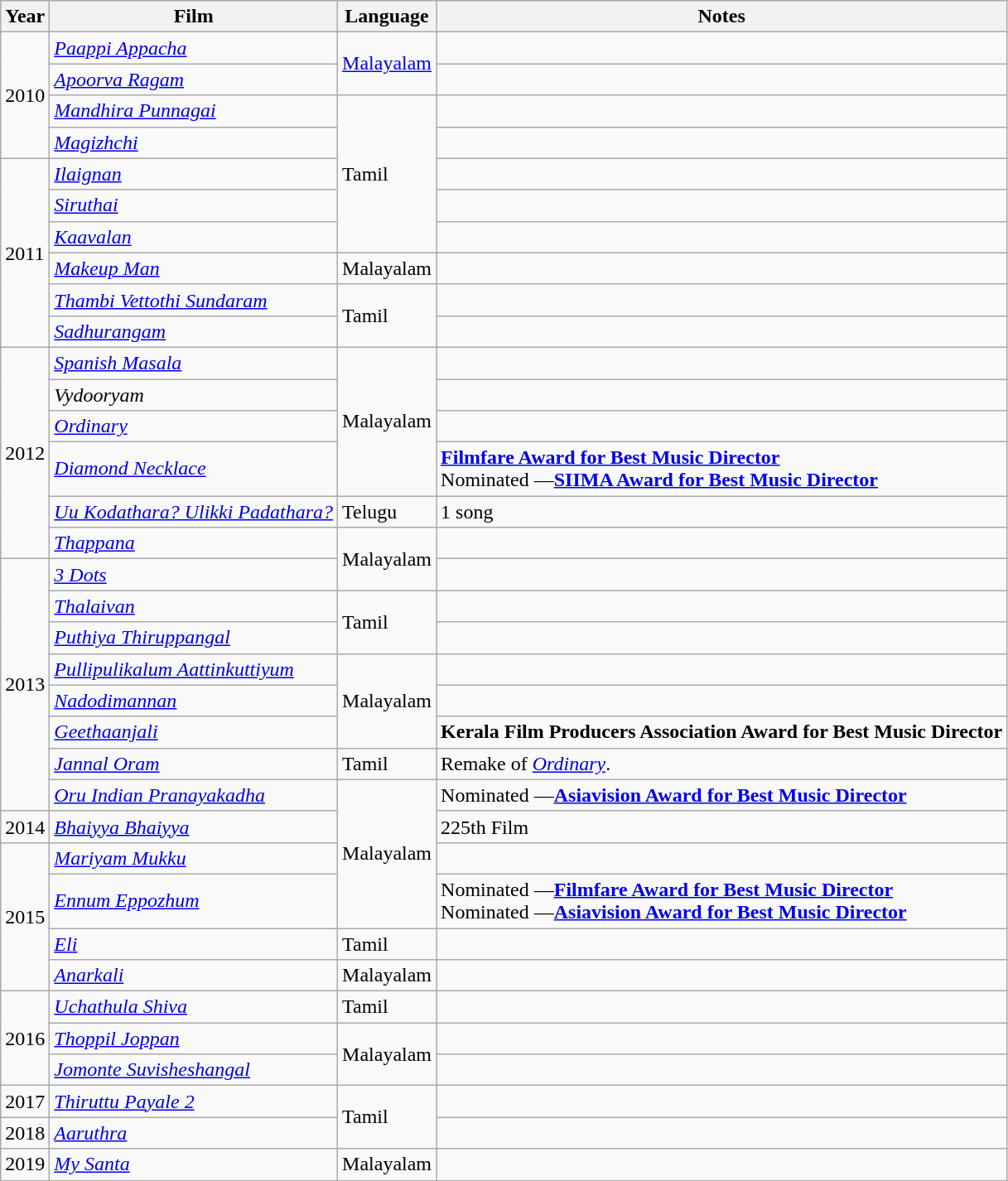<table class="wikitable sortable">
<tr>
<th>Year</th>
<th>Film</th>
<th>Language</th>
<th>Notes</th>
</tr>
<tr>
<td rowspan="04">2010</td>
<td><em><a href='#'>Paappi Appacha</a></em></td>
<td rowspan="2"><a href='#'>Malayalam</a></td>
<td></td>
</tr>
<tr>
<td><em><a href='#'>Apoorva Ragam</a></em></td>
<td></td>
</tr>
<tr>
<td><em><a href='#'>Mandhira Punnagai</a></em></td>
<td rowspan="5">Tamil</td>
<td></td>
</tr>
<tr>
<td><em><a href='#'>Magizhchi</a></em></td>
<td></td>
</tr>
<tr>
<td rowspan="06">2011</td>
<td><em><a href='#'>Ilaignan</a></em></td>
<td></td>
</tr>
<tr>
<td><em><a href='#'>Siruthai</a></em></td>
<td></td>
</tr>
<tr>
<td><em><a href='#'>Kaavalan</a></em></td>
<td></td>
</tr>
<tr>
<td><em><a href='#'>Makeup Man</a></em></td>
<td>Malayalam</td>
<td></td>
</tr>
<tr>
<td><em><a href='#'>Thambi Vettothi Sundaram</a></em></td>
<td rowspan="2">Tamil</td>
<td></td>
</tr>
<tr>
<td><em><a href='#'>Sadhurangam</a></em></td>
<td></td>
</tr>
<tr>
<td rowspan="06">2012</td>
<td><em><a href='#'>Spanish Masala</a></em></td>
<td rowspan="4">Malayalam</td>
<td></td>
</tr>
<tr>
<td><em>Vydooryam</em></td>
<td></td>
</tr>
<tr>
<td><em><a href='#'>Ordinary</a></em></td>
<td></td>
</tr>
<tr>
<td><em><a href='#'>Diamond Necklace</a></em></td>
<td><strong><a href='#'>Filmfare Award for Best Music Director</a></strong> <br> Nominated —<strong><a href='#'>SIIMA Award for Best Music Director</a></strong></td>
</tr>
<tr>
<td><em><a href='#'>Uu Kodathara? Ulikki Padathara?</a></em></td>
<td>Telugu</td>
<td>1 song</td>
</tr>
<tr>
<td><em><a href='#'>Thappana</a></em></td>
<td rowspan="2">Malayalam</td>
<td></td>
</tr>
<tr>
<td rowspan="08">2013</td>
<td><em><a href='#'>3 Dots</a></em></td>
<td></td>
</tr>
<tr>
<td><em><a href='#'>Thalaivan</a></em></td>
<td rowspan="2">Tamil</td>
<td></td>
</tr>
<tr>
<td><em><a href='#'>Puthiya Thiruppangal</a></em></td>
<td></td>
</tr>
<tr>
<td><em><a href='#'>Pullipulikalum Aattinkuttiyum</a></em></td>
<td rowspan="3">Malayalam</td>
<td></td>
</tr>
<tr>
<td><em><a href='#'>Nadodimannan</a></em></td>
<td></td>
</tr>
<tr>
<td><em><a href='#'>Geethaanjali</a></em></td>
<td><strong>Kerala Film Producers Association Award for Best Music Director</strong></td>
</tr>
<tr>
<td><em><a href='#'>Jannal Oram</a></em></td>
<td>Tamil</td>
<td>Remake of <em><a href='#'>Ordinary</a></em>.</td>
</tr>
<tr>
<td><em><a href='#'>Oru Indian Pranayakadha</a></em></td>
<td rowspan="4">Malayalam</td>
<td>Nominated —<strong><a href='#'>Asiavision Award for Best Music Director</a></strong></td>
</tr>
<tr>
<td rowspan="01">2014</td>
<td><em><a href='#'>Bhaiyya Bhaiyya</a></em></td>
<td>225th Film</td>
</tr>
<tr>
<td rowspan="04">2015</td>
<td><em><a href='#'>Mariyam Mukku</a></em></td>
<td></td>
</tr>
<tr>
<td><em><a href='#'>Ennum Eppozhum</a></em></td>
<td>Nominated —<strong><a href='#'>Filmfare Award for Best Music Director</a></strong> <br> Nominated —<strong><a href='#'>Asiavision Award for Best Music Director</a></strong></td>
</tr>
<tr>
<td><em><a href='#'>Eli</a></em></td>
<td>Tamil</td>
<td></td>
</tr>
<tr>
<td><em><a href='#'>Anarkali</a></em></td>
<td>Malayalam</td>
<td></td>
</tr>
<tr>
<td rowspan="03">2016</td>
<td><em><a href='#'>Uchathula Shiva</a></em></td>
<td>Tamil</td>
<td></td>
</tr>
<tr>
<td><em><a href='#'>Thoppil Joppan</a></em></td>
<td rowspan="2">Malayalam</td>
<td></td>
</tr>
<tr>
<td><em><a href='#'>Jomonte Suvisheshangal</a></em></td>
<td></td>
</tr>
<tr>
<td rowspan="01">2017</td>
<td><em><a href='#'>Thiruttu Payale 2</a></em></td>
<td rowspan="2">Tamil</td>
<td></td>
</tr>
<tr>
<td rowspan="01">2018</td>
<td><em><a href='#'>Aaruthra</a></em></td>
<td></td>
</tr>
<tr>
<td rowspan="01">2019</td>
<td><em><a href='#'>My Santa</a></em></td>
<td>Malayalam</td>
<td></td>
</tr>
<tr>
</tr>
</table>
